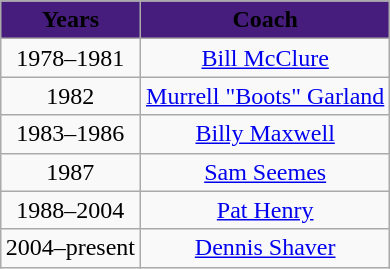<table style="margin: 1em auto 1em auto" class="wikitable sortable">
<tr>
<th style="background:#461d7c;" align="center"><span>Years</span></th>
<th style="background:#461d7c;" align="center"><span>Coach</span></th>
</tr>
<tr style="text-align:center;">
<td>1978–1981</td>
<td><a href='#'>Bill McClure</a></td>
</tr>
<tr style="text-align:center;">
<td>1982</td>
<td><a href='#'>Murrell "Boots" Garland</a></td>
</tr>
<tr style="text-align:center;">
<td>1983–1986</td>
<td><a href='#'>Billy Maxwell</a></td>
</tr>
<tr style="text-align:center;">
<td>1987</td>
<td><a href='#'>Sam Seemes</a></td>
</tr>
<tr style="text-align:center;">
<td>1988–2004</td>
<td><a href='#'>Pat Henry</a></td>
</tr>
<tr style="text-align:center;">
<td>2004–present</td>
<td><a href='#'>Dennis Shaver</a></td>
</tr>
</table>
